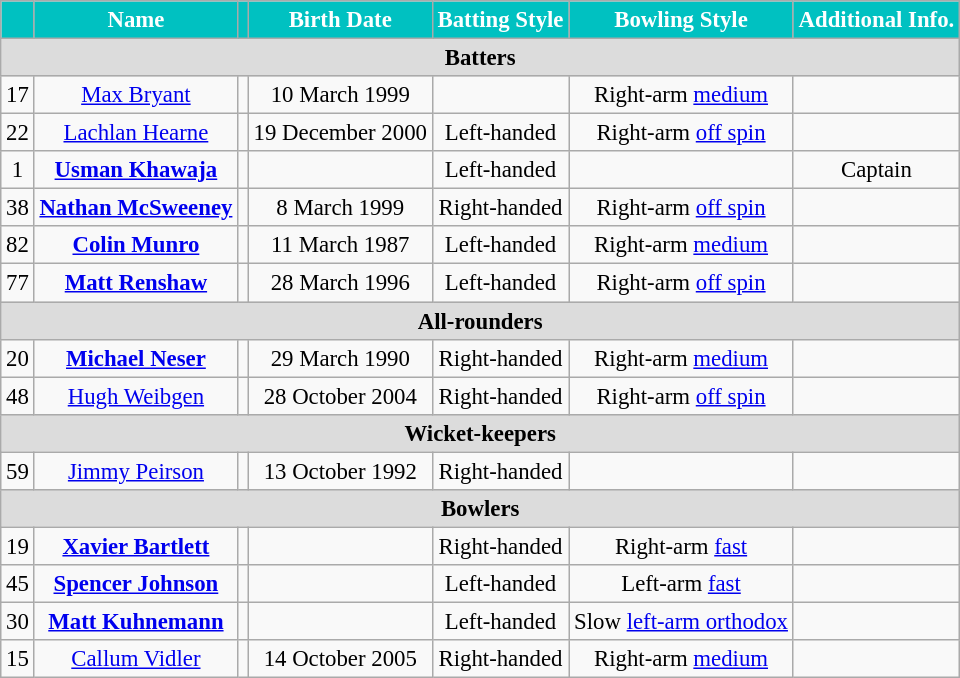<table class="wikitable" style="font-size:95%;">
<tr>
<th style="background:#00c1c1; color:white;"></th>
<th style="background:#00c1c1; color:white;">Name</th>
<th style="background:#00c1c1; color:white;"></th>
<th style="background:#00c1c1; color:white;">Birth Date</th>
<th style="background:#00c1c1; color:white;">Batting Style</th>
<th style="background:#00c1c1; color:white;">Bowling Style</th>
<th style="background:#00c1c1; color:white;">Additional Info.</th>
</tr>
<tr>
<th colspan="7" style="background:#dcdcdc; text-align:center;">Batters</th>
</tr>
<tr style="text-align:center">
<td>17</td>
<td><a href='#'>Max Bryant</a></td>
<td></td>
<td>10 March 1999</td>
<td></td>
<td>Right-arm <a href='#'>medium</a></td>
<td></td>
</tr>
<tr style="text-align:center">
<td>22</td>
<td><a href='#'>Lachlan Hearne</a></td>
<td></td>
<td>19 December 2000</td>
<td>Left-handed</td>
<td>Right-arm <a href='#'>off spin</a></td>
<td></td>
</tr>
<tr style="text-align:center">
<td>1</td>
<td><strong><a href='#'>Usman Khawaja</a></strong></td>
<td></td>
<td></td>
<td>Left-handed</td>
<td></td>
<td>Captain</td>
</tr>
<tr style="text-align:center">
<td>38</td>
<td><strong><a href='#'>Nathan McSweeney</a></strong></td>
<td></td>
<td>8 March 1999</td>
<td>Right-handed</td>
<td>Right-arm <a href='#'>off spin</a></td>
<td></td>
</tr>
<tr style="text-align:center">
<td>82</td>
<td><strong><a href='#'>Colin Munro</a></strong></td>
<td></td>
<td>11 March 1987</td>
<td>Left-handed</td>
<td>Right-arm <a href='#'>medium</a></td>
<td></td>
</tr>
<tr style="text-align:center">
<td>77</td>
<td><strong><a href='#'>Matt Renshaw</a></strong></td>
<td></td>
<td>28 March 1996</td>
<td>Left-handed</td>
<td>Right-arm <a href='#'>off spin</a></td>
<td></td>
</tr>
<tr>
<th colspan="7" style="background:#dcdcdc; text-align:center;">All-rounders</th>
</tr>
<tr style="text-align:center">
<td>20</td>
<td><strong><a href='#'>Michael Neser</a></strong></td>
<td></td>
<td>29 March 1990</td>
<td>Right-handed</td>
<td>Right-arm <a href='#'>medium</a></td>
<td></td>
</tr>
<tr style="text-align:center">
<td>48</td>
<td><a href='#'>Hugh Weibgen</a></td>
<td></td>
<td>28 October 2004</td>
<td>Right-handed</td>
<td>Right-arm <a href='#'>off spin</a></td>
<td></td>
</tr>
<tr>
<th colspan="7" style="background:#dcdcdc; text-align:center;">Wicket-keepers</th>
</tr>
<tr style="text-align:center">
<td>59</td>
<td><a href='#'>Jimmy Peirson</a></td>
<td></td>
<td>13 October 1992</td>
<td>Right-handed</td>
<td></td>
<td></td>
</tr>
<tr>
<th colspan="7" style="background:#dcdcdc; text-align:center;">Bowlers</th>
</tr>
<tr style="text-align:center">
<td>19</td>
<td><strong><a href='#'>Xavier Bartlett</a></strong></td>
<td></td>
<td></td>
<td>Right-handed</td>
<td>Right-arm <a href='#'>fast</a></td>
<td></td>
</tr>
<tr style="text-align:center">
<td>45</td>
<td><strong><a href='#'>Spencer Johnson</a></strong></td>
<td></td>
<td></td>
<td>Left-handed</td>
<td>Left-arm <a href='#'>fast</a></td>
<td></td>
</tr>
<tr style="text-align:center">
<td>30</td>
<td><strong><a href='#'>Matt Kuhnemann</a></strong></td>
<td></td>
<td></td>
<td>Left-handed</td>
<td>Slow <a href='#'>left-arm orthodox</a></td>
<td></td>
</tr>
<tr style="text-align:center">
<td>15</td>
<td><a href='#'>Callum Vidler</a></td>
<td></td>
<td>14 October 2005</td>
<td>Right-handed</td>
<td>Right-arm <a href='#'>medium</a></td>
<td></td>
</tr>
</table>
